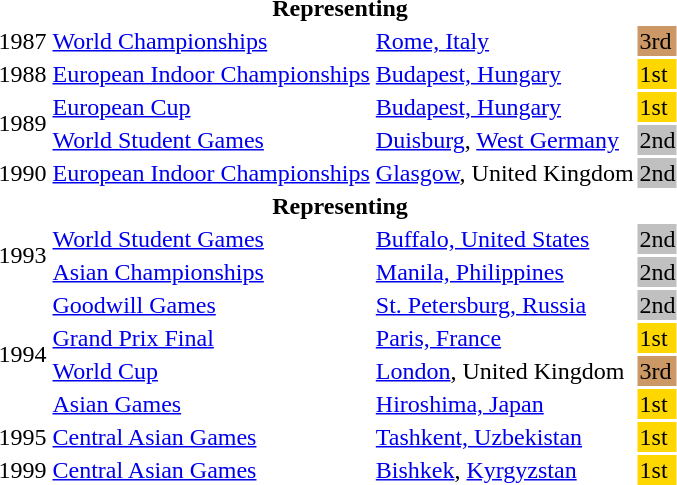<table>
<tr>
<th colspan="5">Representing </th>
</tr>
<tr>
<td>1987</td>
<td><a href='#'>World Championships</a></td>
<td><a href='#'>Rome, Italy</a></td>
<td bgcolor="cc9966">3rd</td>
<td></td>
</tr>
<tr>
<td>1988</td>
<td><a href='#'>European Indoor Championships</a></td>
<td><a href='#'>Budapest, Hungary</a></td>
<td bgcolor="gold">1st</td>
<td></td>
</tr>
<tr>
<td rowspan=2>1989</td>
<td><a href='#'>European Cup</a></td>
<td><a href='#'>Budapest, Hungary</a></td>
<td bgcolor="gold">1st</td>
<td></td>
</tr>
<tr>
<td><a href='#'>World Student Games</a></td>
<td><a href='#'>Duisburg</a>, <a href='#'>West Germany</a></td>
<td bgcolor="silver">2nd</td>
<td></td>
</tr>
<tr>
<td>1990</td>
<td><a href='#'>European Indoor Championships</a></td>
<td><a href='#'>Glasgow</a>, United Kingdom</td>
<td bgcolor="silver">2nd</td>
<td></td>
</tr>
<tr>
<th colspan="5">Representing </th>
</tr>
<tr>
<td rowspan=2>1993</td>
<td><a href='#'>World Student Games</a></td>
<td><a href='#'>Buffalo, United States</a></td>
<td bgcolor="silver">2nd</td>
<td></td>
</tr>
<tr>
<td><a href='#'>Asian Championships</a></td>
<td><a href='#'>Manila, Philippines</a></td>
<td bgcolor="silver">2nd</td>
<td></td>
</tr>
<tr>
<td rowspan=4>1994</td>
<td><a href='#'>Goodwill Games</a></td>
<td><a href='#'>St. Petersburg, Russia</a></td>
<td bgcolor="silver">2nd</td>
<td></td>
</tr>
<tr>
<td><a href='#'>Grand Prix Final</a></td>
<td><a href='#'>Paris, France</a></td>
<td bgcolor="gold">1st</td>
<td></td>
</tr>
<tr>
<td><a href='#'>World Cup</a></td>
<td><a href='#'>London</a>, United Kingdom</td>
<td bgcolor="cc9966">3rd</td>
<td></td>
</tr>
<tr>
<td><a href='#'>Asian Games</a></td>
<td><a href='#'>Hiroshima, Japan</a></td>
<td bgcolor="gold">1st</td>
<td></td>
</tr>
<tr>
<td>1995</td>
<td><a href='#'>Central Asian Games</a></td>
<td><a href='#'>Tashkent, Uzbekistan</a></td>
<td bgcolor="gold">1st</td>
<td></td>
</tr>
<tr>
<td>1999</td>
<td><a href='#'>Central Asian Games</a></td>
<td><a href='#'>Bishkek</a>, <a href='#'>Kyrgyzstan</a></td>
<td bgcolor="gold">1st</td>
<td></td>
</tr>
</table>
